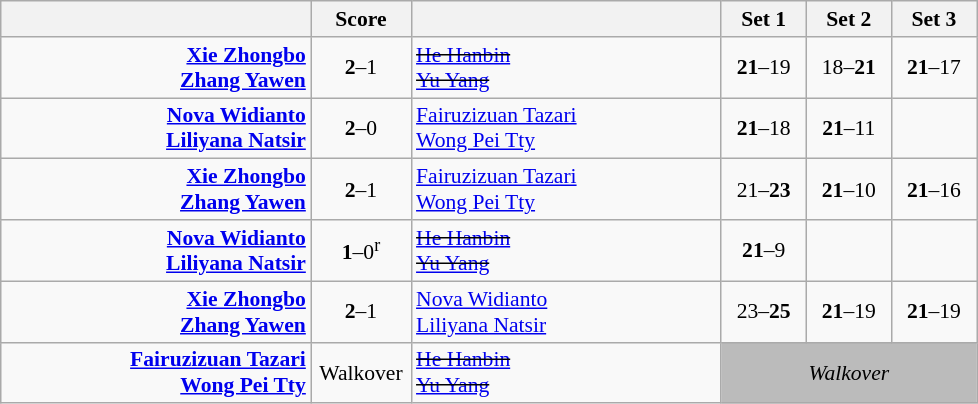<table class="wikitable" style="text-align:center; font-size:90%">
<tr>
<th align="right" width="200"></th>
<th width="60">Score</th>
<th align="left" width="200"></th>
<th width="50">Set 1</th>
<th width="50">Set 2</th>
<th width="50">Set 3</th>
</tr>
<tr>
<td align="right"><strong><a href='#'>Xie Zhongbo</a> <br><a href='#'>Zhang Yawen</a> </strong></td>
<td align="center"><strong>2</strong>–1</td>
<td align="left"><s> <a href='#'>He Hanbin</a><br> <a href='#'>Yu Yang</a></s></td>
<td><strong>21</strong>–19</td>
<td>18–<strong>21</strong></td>
<td><strong>21</strong>–17</td>
</tr>
<tr>
<td align="right"><strong><a href='#'>Nova Widianto</a> <br><a href='#'>Liliyana Natsir</a> </strong></td>
<td align="center"><strong>2</strong>–0</td>
<td align="left"> <a href='#'>Fairuzizuan Tazari</a><br> <a href='#'>Wong Pei Tty</a></td>
<td><strong>21</strong>–18</td>
<td><strong>21</strong>–11</td>
<td></td>
</tr>
<tr>
<td align="right"><strong><a href='#'>Xie Zhongbo</a> <br><a href='#'>Zhang Yawen</a> </strong></td>
<td align="center"><strong>2</strong>–1</td>
<td align="left"> <a href='#'>Fairuzizuan Tazari</a><br> <a href='#'>Wong Pei Tty</a></td>
<td>21–<strong>23</strong></td>
<td><strong>21</strong>–10</td>
<td><strong>21</strong>–16</td>
</tr>
<tr>
<td align="right"><strong><a href='#'>Nova Widianto</a> <br><a href='#'>Liliyana Natsir</a> </strong></td>
<td align="center"><strong>1</strong>–0<sup>r</sup></td>
<td align="left"><s> <a href='#'>He Hanbin</a><br> <a href='#'>Yu Yang</a></s></td>
<td><strong>21</strong>–9</td>
<td></td>
<td></td>
</tr>
<tr>
<td align="right"><strong><a href='#'>Xie Zhongbo</a> <br><a href='#'>Zhang Yawen</a> </strong></td>
<td align="center"><strong>2</strong>–1</td>
<td align="left"> <a href='#'>Nova Widianto</a><br> <a href='#'>Liliyana Natsir</a></td>
<td>23–<strong>25</strong></td>
<td><strong>21</strong>–19</td>
<td><strong>21</strong>–19</td>
</tr>
<tr>
<td align="right"><strong><a href='#'>Fairuzizuan Tazari</a> <br><a href='#'>Wong Pei Tty</a> </strong></td>
<td align="center">Walkover</td>
<td align="left"><s> <a href='#'>He Hanbin</a><br> <a href='#'>Yu Yang</a></s></td>
<td bgcolor="#bbbbbb" colspan="3"><em>Walkover</em></td>
</tr>
</table>
